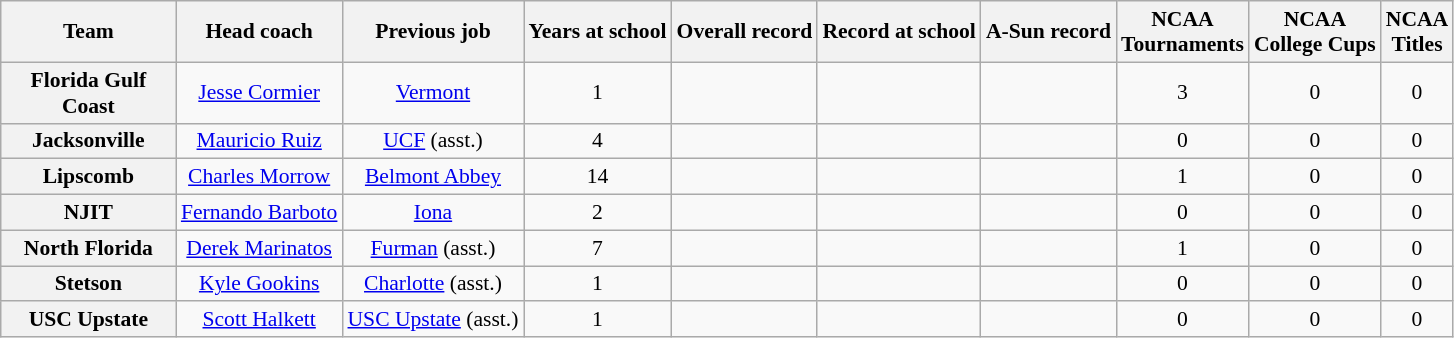<table class="wikitable sortable" style="text-align: center;font-size:90%;">
<tr>
<th width="110">Team</th>
<th>Head coach</th>
<th>Previous job</th>
<th>Years at school</th>
<th>Overall record</th>
<th>Record at school</th>
<th>A-Sun record</th>
<th>NCAA<br>Tournaments</th>
<th>NCAA<br>College Cups</th>
<th>NCAA<br>Titles</th>
</tr>
<tr>
<th style=>Florida Gulf Coast</th>
<td><a href='#'>Jesse Cormier</a></td>
<td><a href='#'>Vermont</a></td>
<td>1</td>
<td></td>
<td></td>
<td></td>
<td>3</td>
<td>0</td>
<td>0</td>
</tr>
<tr>
<th style=>Jacksonville</th>
<td><a href='#'>Mauricio Ruiz</a></td>
<td><a href='#'>UCF</a> (asst.)</td>
<td>4</td>
<td></td>
<td></td>
<td></td>
<td>0</td>
<td>0</td>
<td>0</td>
</tr>
<tr>
<th style=>Lipscomb</th>
<td><a href='#'>Charles Morrow</a></td>
<td><a href='#'>Belmont Abbey</a></td>
<td>14</td>
<td></td>
<td></td>
<td></td>
<td>1</td>
<td>0</td>
<td>0</td>
</tr>
<tr>
<th style=>NJIT</th>
<td><a href='#'>Fernando Barboto</a></td>
<td><a href='#'>Iona</a></td>
<td>2</td>
<td></td>
<td></td>
<td></td>
<td>0</td>
<td>0</td>
<td>0</td>
</tr>
<tr>
<th style=>North Florida</th>
<td><a href='#'>Derek Marinatos</a></td>
<td><a href='#'>Furman</a> (asst.)</td>
<td>7</td>
<td></td>
<td></td>
<td></td>
<td>1</td>
<td>0</td>
<td>0</td>
</tr>
<tr>
<th style=>Stetson</th>
<td><a href='#'>Kyle Gookins</a></td>
<td><a href='#'>Charlotte</a> (asst.)</td>
<td>1</td>
<td></td>
<td></td>
<td></td>
<td>0</td>
<td>0</td>
<td>0</td>
</tr>
<tr>
<th style=>USC Upstate</th>
<td><a href='#'>Scott Halkett</a></td>
<td><a href='#'>USC Upstate</a> (asst.)</td>
<td>1</td>
<td></td>
<td></td>
<td></td>
<td>0</td>
<td>0</td>
<td>0</td>
</tr>
</table>
